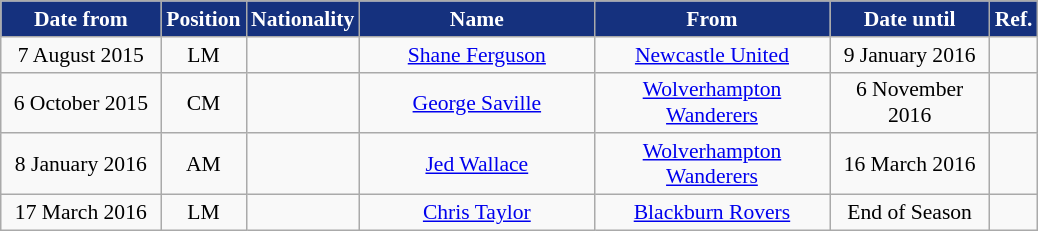<table class="wikitable"  style="text-align:center; font-size:90%; ">
<tr>
<th style="background:#15317E; color:white; width:100px;">Date from</th>
<th style="background:#15317E; color:white; width:50px;">Position</th>
<th style="background:#15317E; color:white; width:50px;">Nationality</th>
<th style="background:#15317E; color:white; width:150px;">Name</th>
<th style="background:#15317E; color:white; width:150px;">From</th>
<th style="background:#15317E; color:white; width:100px;">Date until</th>
<th style="background:#15317E; color:white; width:25px;">Ref.</th>
</tr>
<tr>
<td>7 August 2015</td>
<td>LM</td>
<td></td>
<td><a href='#'>Shane Ferguson</a></td>
<td><a href='#'>Newcastle United</a></td>
<td>9 January 2016</td>
<td></td>
</tr>
<tr>
<td>6 October 2015</td>
<td>CM</td>
<td></td>
<td><a href='#'>George Saville</a></td>
<td><a href='#'>Wolverhampton Wanderers</a></td>
<td>6 November 2016</td>
<td></td>
</tr>
<tr>
<td>8 January 2016</td>
<td>AM</td>
<td></td>
<td><a href='#'>Jed Wallace</a></td>
<td><a href='#'>Wolverhampton Wanderers</a></td>
<td>16 March 2016</td>
<td></td>
</tr>
<tr>
<td>17 March 2016</td>
<td>LM</td>
<td></td>
<td><a href='#'>Chris Taylor</a></td>
<td><a href='#'>Blackburn Rovers</a></td>
<td>End of Season</td>
<td></td>
</tr>
</table>
